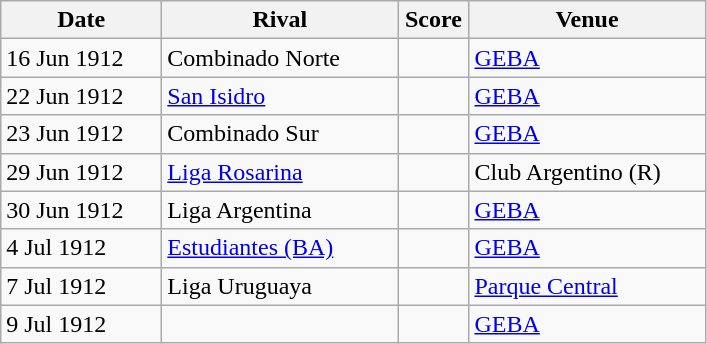<table class="wikitable sortable">
<tr>
<th width=100px>Date</th>
<th width=150px>Rival</th>
<th width=40px>Score</th>
<th width=150px>Venue</th>
</tr>
<tr>
<td>16 Jun 1912</td>
<td> Combinado Norte</td>
<td></td>
<td><a href='#'>GEBA</a></td>
</tr>
<tr>
<td>22 Jun 1912</td>
<td> <a href='#'>San Isidro</a></td>
<td></td>
<td><a href='#'>GEBA</a></td>
</tr>
<tr>
<td>23 Jun 1912</td>
<td> Combinado Sur</td>
<td></td>
<td><a href='#'>GEBA</a></td>
</tr>
<tr>
<td>29 Jun 1912</td>
<td> <a href='#'>Liga Rosarina</a></td>
<td></td>
<td>Club Argentino (R)</td>
</tr>
<tr>
<td>30 Jun 1912</td>
<td> Liga Argentina</td>
<td></td>
<td><a href='#'>GEBA</a></td>
</tr>
<tr>
<td>4 Jul 1912</td>
<td> <a href='#'>Estudiantes (BA)</a></td>
<td></td>
<td><a href='#'>GEBA</a></td>
</tr>
<tr>
<td>7 Jul 1912</td>
<td> Liga Uruguaya</td>
<td></td>
<td><a href='#'>Parque Central</a></td>
</tr>
<tr>
<td>9 Jul 1912</td>
<td> </td>
<td></td>
<td><a href='#'>GEBA</a></td>
</tr>
</table>
